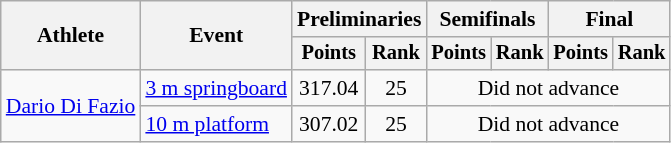<table class="wikitable" style="font-size:90%;">
<tr>
<th rowspan=2>Athlete</th>
<th rowspan=2>Event</th>
<th colspan=2>Preliminaries</th>
<th colspan=2>Semifinals</th>
<th colspan=2>Final</th>
</tr>
<tr style="font-size:95%">
<th>Points</th>
<th>Rank</th>
<th>Points</th>
<th>Rank</th>
<th>Points</th>
<th>Rank</th>
</tr>
<tr align=center>
<td align=left rowspan=2><a href='#'>Dario Di Fazio</a></td>
<td align=left><a href='#'>3 m springboard</a></td>
<td>317.04</td>
<td>25</td>
<td colspan=4>Did not advance</td>
</tr>
<tr align=center>
<td align=left><a href='#'>10 m platform</a></td>
<td>307.02</td>
<td>25</td>
<td colspan=4>Did not advance</td>
</tr>
</table>
